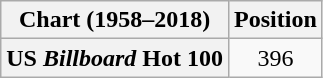<table class="wikitable plainrowheaders">
<tr>
<th>Chart (1958–2018)</th>
<th>Position</th>
</tr>
<tr>
<th scope="row">US <em>Billboard</em> Hot 100</th>
<td style="text-align:center;">396</td>
</tr>
</table>
